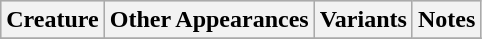<table class="wikitable">
<tr bgcolor="#CCCCCC">
<th>Creature</th>
<th>Other Appearances</th>
<th>Variants</th>
<th>Notes</th>
</tr>
<tr>
</tr>
</table>
